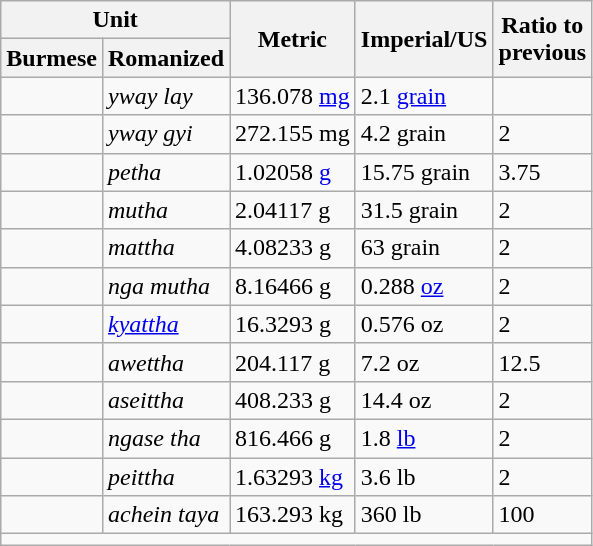<table class=wikitable>
<tr>
<th colspan="2">Unit</th>
<th rowspan="2">Metric</th>
<th rowspan="2">Imperial/US</th>
<th rowspan="2">Ratio to<br>previous</th>
</tr>
<tr>
<th>Burmese</th>
<th>Romanized</th>
</tr>
<tr>
<td></td>
<td><em>yway lay</em></td>
<td>136.078 <a href='#'>mg</a></td>
<td>2.1 <a href='#'>grain</a></td>
<td></td>
</tr>
<tr>
<td></td>
<td><em>yway gyi</em></td>
<td>272.155 mg</td>
<td>4.2 grain</td>
<td>2</td>
</tr>
<tr>
<td></td>
<td><em>petha</em></td>
<td>1.02058 <a href='#'>g</a></td>
<td>15.75 grain</td>
<td>3.75</td>
</tr>
<tr>
<td></td>
<td><em>mutha</em></td>
<td>2.04117 g</td>
<td>31.5 grain</td>
<td>2</td>
</tr>
<tr>
<td></td>
<td><em>mattha</em></td>
<td>4.08233 g</td>
<td>63 grain</td>
<td>2</td>
</tr>
<tr>
<td></td>
<td><em>nga mutha</em></td>
<td>8.16466 g</td>
<td>0.288 <a href='#'>oz</a></td>
<td>2</td>
</tr>
<tr>
<td></td>
<td><em><a href='#'>kyattha</a></em></td>
<td>16.3293 g</td>
<td>0.576 oz</td>
<td>2</td>
</tr>
<tr>
<td></td>
<td><em>awettha</em></td>
<td>204.117 g</td>
<td>7.2 oz</td>
<td>12.5</td>
</tr>
<tr>
<td></td>
<td><em>aseittha</em></td>
<td>408.233 g</td>
<td>14.4 oz</td>
<td>2</td>
</tr>
<tr>
<td></td>
<td><em>ngase tha</em></td>
<td>816.466 g</td>
<td>1.8 <a href='#'>lb</a></td>
<td>2</td>
</tr>
<tr>
<td></td>
<td><em>peittha</em></td>
<td>1.63293 <a href='#'>kg</a></td>
<td>3.6 lb</td>
<td>2</td>
</tr>
<tr>
<td></td>
<td><em>achein taya</em></td>
<td>163.293 kg</td>
<td>360 lb</td>
<td>100</td>
</tr>
<tr>
<td colspan="5"></td>
</tr>
</table>
